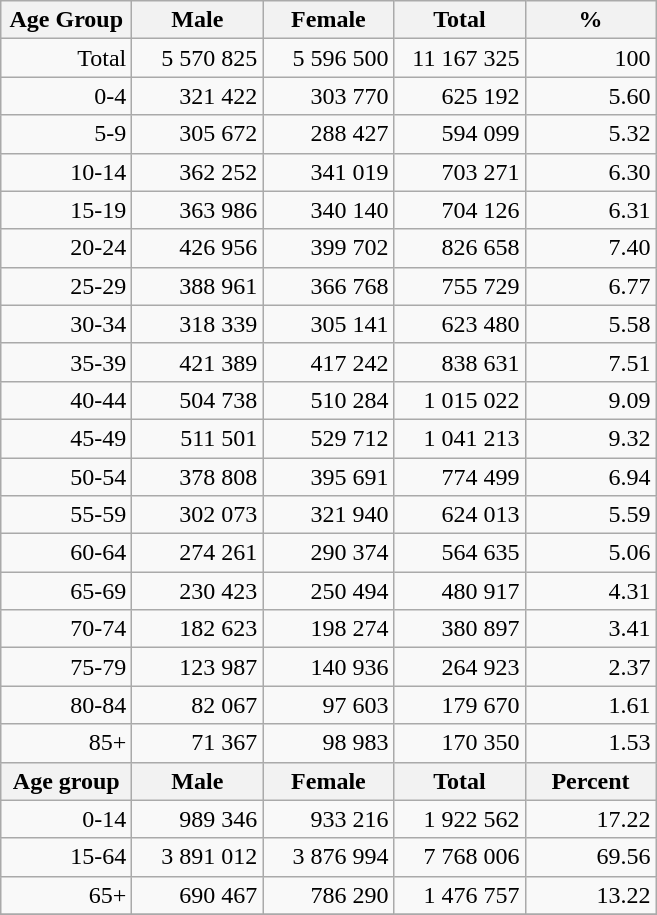<table class="wikitable">
<tr>
<th width="80pt">Age Group</th>
<th width="80pt">Male</th>
<th width="80pt">Female</th>
<th width="80pt">Total</th>
<th width="80pt">%</th>
</tr>
<tr>
<td align="right">Total</td>
<td align="right">5 570 825</td>
<td align="right">5 596 500</td>
<td align="right">11 167 325</td>
<td align="right">100</td>
</tr>
<tr>
<td align="right">0-4</td>
<td align="right">321 422</td>
<td align="right">303 770</td>
<td align="right">625 192</td>
<td align="right">5.60</td>
</tr>
<tr>
<td align="right">5-9</td>
<td align="right">305 672</td>
<td align="right">288 427</td>
<td align="right">594 099</td>
<td align="right">5.32</td>
</tr>
<tr>
<td align="right">10-14</td>
<td align="right">362 252</td>
<td align="right">341 019</td>
<td align="right">703 271</td>
<td align="right">6.30</td>
</tr>
<tr>
<td align="right">15-19</td>
<td align="right">363 986</td>
<td align="right">340 140</td>
<td align="right">704 126</td>
<td align="right">6.31</td>
</tr>
<tr>
<td align="right">20-24</td>
<td align="right">426 956</td>
<td align="right">399 702</td>
<td align="right">826 658</td>
<td align="right">7.40</td>
</tr>
<tr>
<td align="right">25-29</td>
<td align="right">388 961</td>
<td align="right">366 768</td>
<td align="right">755 729</td>
<td align="right">6.77</td>
</tr>
<tr>
<td align="right">30-34</td>
<td align="right">318 339</td>
<td align="right">305 141</td>
<td align="right">623 480</td>
<td align="right">5.58</td>
</tr>
<tr>
<td align="right">35-39</td>
<td align="right">421 389</td>
<td align="right">417 242</td>
<td align="right">838 631</td>
<td align="right">7.51</td>
</tr>
<tr>
<td align="right">40-44</td>
<td align="right">504 738</td>
<td align="right">510 284</td>
<td align="right">1 015 022</td>
<td align="right">9.09</td>
</tr>
<tr>
<td align="right">45-49</td>
<td align="right">511 501</td>
<td align="right">529 712</td>
<td align="right">1 041 213</td>
<td align="right">9.32</td>
</tr>
<tr>
<td align="right">50-54</td>
<td align="right">378 808</td>
<td align="right">395 691</td>
<td align="right">774 499</td>
<td align="right">6.94</td>
</tr>
<tr>
<td align="right">55-59</td>
<td align="right">302 073</td>
<td align="right">321 940</td>
<td align="right">624 013</td>
<td align="right">5.59</td>
</tr>
<tr>
<td align="right">60-64</td>
<td align="right">274 261</td>
<td align="right">290 374</td>
<td align="right">564 635</td>
<td align="right">5.06</td>
</tr>
<tr>
<td align="right">65-69</td>
<td align="right">230 423</td>
<td align="right">250 494</td>
<td align="right">480 917</td>
<td align="right">4.31</td>
</tr>
<tr>
<td align="right">70-74</td>
<td align="right">182 623</td>
<td align="right">198 274</td>
<td align="right">380 897</td>
<td align="right">3.41</td>
</tr>
<tr>
<td align="right">75-79</td>
<td align="right">123 987</td>
<td align="right">140 936</td>
<td align="right">264 923</td>
<td align="right">2.37</td>
</tr>
<tr>
<td align="right">80-84</td>
<td align="right">82 067</td>
<td align="right">97 603</td>
<td align="right">179 670</td>
<td align="right">1.61</td>
</tr>
<tr>
<td align="right">85+</td>
<td align="right">71 367</td>
<td align="right">98 983</td>
<td align="right">170 350</td>
<td align="right">1.53</td>
</tr>
<tr>
<th width="50">Age group</th>
<th width="80pt">Male</th>
<th width="80">Female</th>
<th width="80">Total</th>
<th width="50">Percent</th>
</tr>
<tr>
<td align="right">0-14</td>
<td align="right">989 346</td>
<td align="right">933 216</td>
<td align="right">1 922 562</td>
<td align="right">17.22</td>
</tr>
<tr>
<td align="right">15-64</td>
<td align="right">3 891 012</td>
<td align="right">3 876 994</td>
<td align="right">7 768 006</td>
<td align="right">69.56</td>
</tr>
<tr>
<td align="right">65+</td>
<td align="right">690 467</td>
<td align="right">786 290</td>
<td align="right">1 476 757</td>
<td align="right">13.22</td>
</tr>
<tr>
</tr>
</table>
